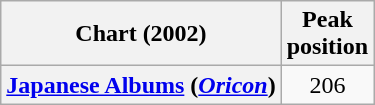<table class="wikitable plainrowheaders">
<tr>
<th>Chart (2002)</th>
<th>Peak<br>position</th>
</tr>
<tr>
<th scope="row"><a href='#'>Japanese Albums</a> (<em><a href='#'>Oricon</a></em>)</th>
<td align="center">206</td>
</tr>
</table>
